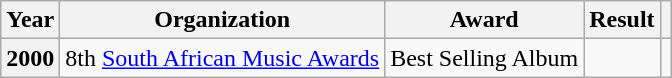<table class="wikitable unsortable plainrowheaders">
<tr>
<th scope="col">Year</th>
<th scope="col">Organization</th>
<th scope="col">Award</th>
<th scope="col">Result</th>
<th scope="col"></th>
</tr>
<tr>
<th>2000</th>
<td>8th <a href='#'>South African Music Awards</a></td>
<td>Best Selling Album</td>
<td></td>
<td style="text-align:center;"></td>
</tr>
</table>
